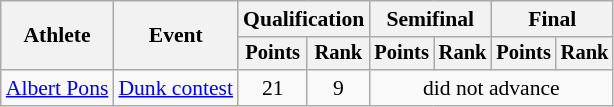<table class="wikitable" style="font-size:90%;">
<tr>
<th rowspan=2>Athlete</th>
<th rowspan=2>Event</th>
<th colspan=2>Qualification</th>
<th colspan=2>Semifinal</th>
<th colspan=2>Final</th>
</tr>
<tr style="font-size:95%">
<th>Points</th>
<th>Rank</th>
<th>Points</th>
<th>Rank</th>
<th>Points</th>
<th>Rank</th>
</tr>
<tr align=center>
<td align=left><a href='#'>Albert Pons</a></td>
<td rowspan=2 align=left><a href='#'>Dunk contest</a></td>
<td>21</td>
<td>9</td>
<td colspan=4>did not advance</td>
</tr>
</table>
